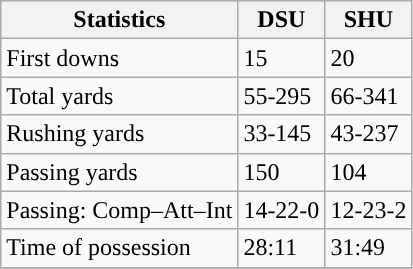<table class="wikitable" style="float: left;">
<tr>
<th>Statistics</th>
<th>DSU</th>
<th>SHU</th>
</tr>
<tr>
<td>First downs</td>
<td>15</td>
<td>20</td>
</tr>
<tr>
<td>Total yards</td>
<td>55-295</td>
<td>66-341</td>
</tr>
<tr>
<td>Rushing yards</td>
<td>33-145</td>
<td>43-237</td>
</tr>
<tr>
<td>Passing yards</td>
<td>150</td>
<td>104</td>
</tr>
<tr>
<td>Passing: Comp–Att–Int</td>
<td>14-22-0</td>
<td>12-23-2</td>
</tr>
<tr>
<td>Time of possession</td>
<td>28:11</td>
<td>31:49</td>
</tr>
<tr>
</tr>
</table>
